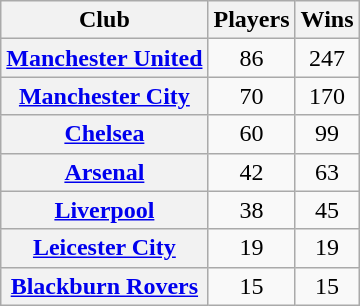<table class="wikitable sortable plainrowheaders" style="text-align: center;">
<tr>
<th scope="col">Club</th>
<th scope="col">Players</th>
<th scope="col">Wins</th>
</tr>
<tr>
<th scope="row"><a href='#'>Manchester United</a></th>
<td>86</td>
<td>247</td>
</tr>
<tr>
<th scope="row"><a href='#'>Manchester City</a></th>
<td>70</td>
<td>170</td>
</tr>
<tr>
<th scope="row"><a href='#'>Chelsea</a></th>
<td>60</td>
<td>99</td>
</tr>
<tr>
<th scope="row"><a href='#'>Arsenal</a></th>
<td>42</td>
<td>63</td>
</tr>
<tr>
<th scope="row"><a href='#'>Liverpool</a></th>
<td>38</td>
<td>45</td>
</tr>
<tr>
<th scope="row"><a href='#'>Leicester City</a></th>
<td>19</td>
<td>19</td>
</tr>
<tr>
<th scope="row"><a href='#'>Blackburn Rovers</a></th>
<td>15</td>
<td>15</td>
</tr>
</table>
